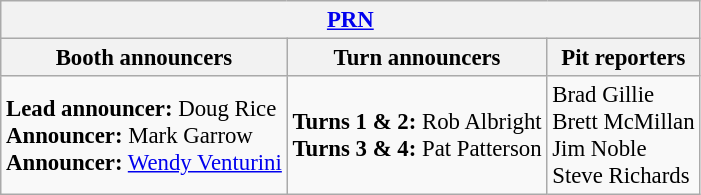<table class="wikitable" style="font-size: 95%;">
<tr>
<th colspan="3"><a href='#'>PRN</a></th>
</tr>
<tr>
<th>Booth announcers</th>
<th>Turn announcers</th>
<th>Pit reporters</th>
</tr>
<tr>
<td><strong>Lead announcer:</strong> Doug Rice<br><strong>Announcer:</strong> Mark Garrow<br><strong>Announcer:</strong> <a href='#'>Wendy Venturini</a></td>
<td><strong>Turns 1 & 2:</strong> Rob Albright<br><strong>Turns 3 & 4:</strong> Pat Patterson</td>
<td>Brad Gillie<br>Brett McMillan<br>Jim Noble<br>Steve Richards</td>
</tr>
</table>
